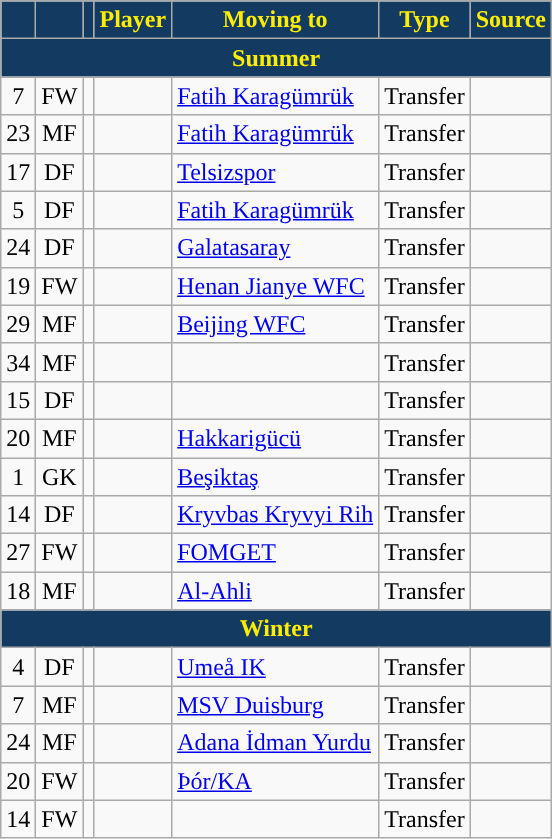<table class="wikitable plainrowheaders sortable" style="text-align:center">
<tr>
<th style="background:#133A61; color:#FFED00; "></th>
<th style="background:#133A61; color:#FFED00; "></th>
<th style="background:#133A61; color:#FFED00; "></th>
<th style="background:#133A61; color:#FFED00; ">Player</th>
<th style="background:#133A61; color:#FFED00; ">Moving to</th>
<th style="background:#133A61; color:#FFED00; ">Type</th>
<th style="background:#133A61; color:#FFED00; ">Source</th>
</tr>
<tr>
<th colspan=7 style="background:#133A61; color:#FFED00; ">Summer</th>
</tr>
<tr>
<td>7</td>
<td>FW</td>
<td></td>
<td align=left></td>
<td align=left><a href='#'>Fatih Karagümrük</a></td>
<td>Transfer</td>
<td></td>
</tr>
<tr>
<td>23</td>
<td>MF</td>
<td></td>
<td align=left></td>
<td align=left><a href='#'>Fatih Karagümrük</a></td>
<td>Transfer</td>
<td></td>
</tr>
<tr>
<td>17</td>
<td>DF</td>
<td></td>
<td align=left></td>
<td align=left><a href='#'>Telsizspor</a></td>
<td>Transfer</td>
<td></td>
</tr>
<tr>
<td>5</td>
<td>DF</td>
<td></td>
<td align=left></td>
<td align=left><a href='#'>Fatih Karagümrük</a></td>
<td>Transfer</td>
<td></td>
</tr>
<tr>
<td>24</td>
<td>DF</td>
<td></td>
<td align=left></td>
<td align=left><a href='#'>Galatasaray</a></td>
<td>Transfer</td>
<td></td>
</tr>
<tr>
<td>19</td>
<td>FW</td>
<td></td>
<td align=left></td>
<td align=left> <a href='#'>Henan Jianye WFC</a></td>
<td>Transfer</td>
<td></td>
</tr>
<tr>
<td>29</td>
<td>MF</td>
<td></td>
<td align=left></td>
<td align=left> <a href='#'>Beijing WFC</a></td>
<td>Transfer</td>
<td></td>
</tr>
<tr>
<td>34</td>
<td>MF</td>
<td></td>
<td align=left></td>
<td align=left></td>
<td>Transfer</td>
<td></td>
</tr>
<tr>
<td>15</td>
<td>DF</td>
<td></td>
<td align=left></td>
<td align=left></td>
<td>Transfer</td>
<td></td>
</tr>
<tr>
<td>20</td>
<td>MF</td>
<td></td>
<td align=left></td>
<td align=left><a href='#'>Hakkarigücü</a></td>
<td>Transfer</td>
<td></td>
</tr>
<tr>
<td>1</td>
<td>GK</td>
<td></td>
<td align=left></td>
<td align=left><a href='#'>Beşiktaş</a></td>
<td>Transfer</td>
<td></td>
</tr>
<tr>
<td>14</td>
<td>DF</td>
<td></td>
<td align=left></td>
<td align=left> <a href='#'>Kryvbas Kryvyi Rih</a></td>
<td>Transfer</td>
<td></td>
</tr>
<tr>
<td>27</td>
<td>FW</td>
<td></td>
<td align=left></td>
<td align=left><a href='#'>FOMGET</a></td>
<td>Transfer</td>
<td></td>
</tr>
<tr>
<td>18</td>
<td>MF</td>
<td></td>
<td align=left></td>
<td align=left> <a href='#'>Al-Ahli</a></td>
<td>Transfer</td>
<td></td>
</tr>
<tr>
<th colspan=7 style="background:#133A61; color:#FFED00; ">Winter</th>
</tr>
<tr>
<td>4</td>
<td>DF</td>
<td></td>
<td align=left></td>
<td align=left> <a href='#'>Umeå IK</a></td>
<td>Transfer</td>
<td></td>
</tr>
<tr>
<td>7</td>
<td>MF</td>
<td></td>
<td align=left></td>
<td align=left> <a href='#'>MSV Duisburg</a></td>
<td>Transfer</td>
<td></td>
</tr>
<tr>
<td>24</td>
<td>MF</td>
<td></td>
<td align=left></td>
<td align=left><a href='#'>Adana İdman Yurdu</a></td>
<td>Transfer</td>
<td></td>
</tr>
<tr>
<td>20</td>
<td>FW</td>
<td></td>
<td align=left></td>
<td align=left> <a href='#'>Þór/KA</a></td>
<td>Transfer</td>
<td></td>
</tr>
<tr>
<td>14</td>
<td>FW</td>
<td></td>
<td align=left></td>
<td align=left></td>
<td>Transfer</td>
<td></td>
</tr>
</table>
